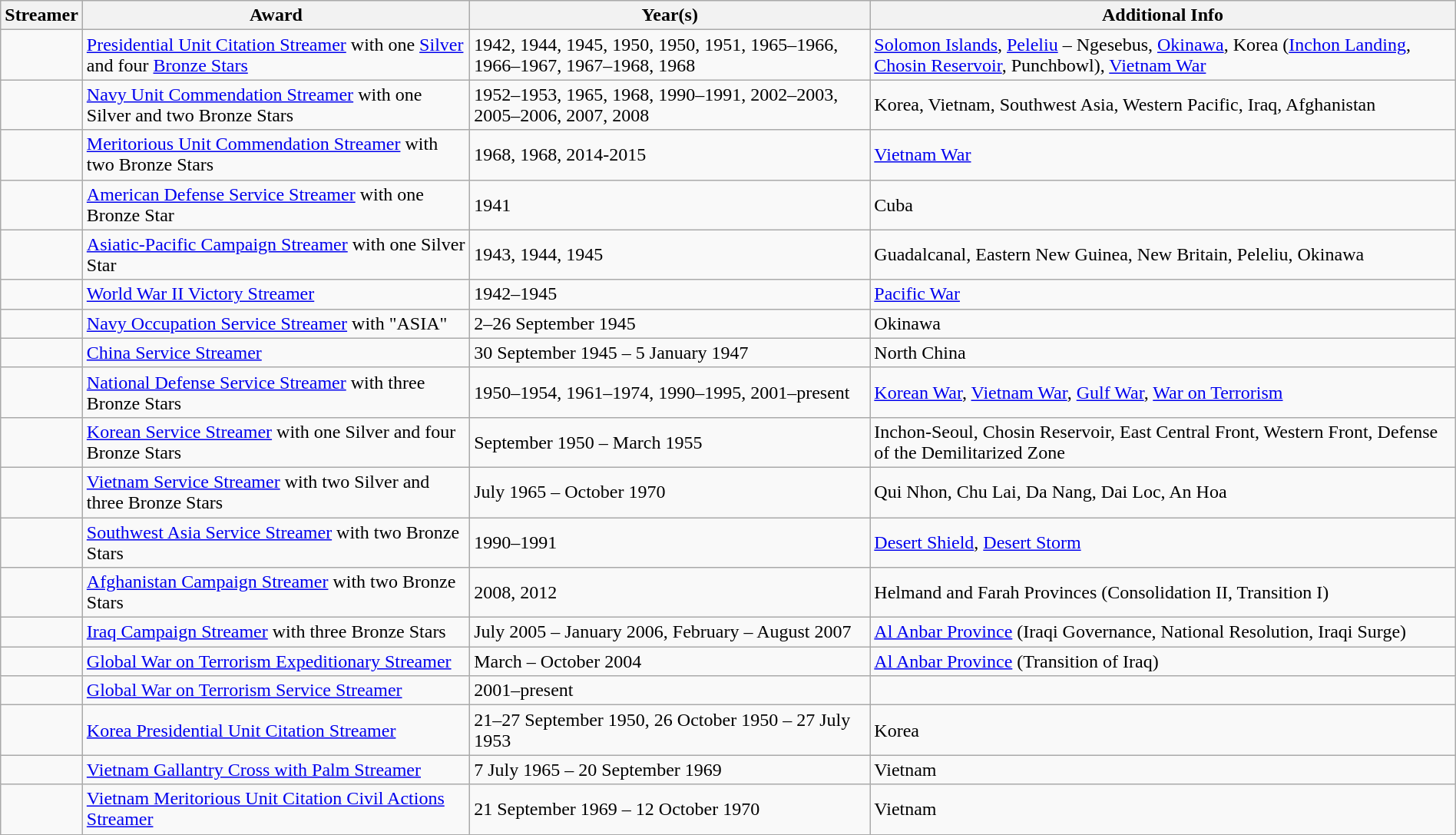<table class="wikitable" style="margin:1em auto;">
<tr>
<th>Streamer</th>
<th>Award</th>
<th>Year(s)</th>
<th>Additional Info</th>
</tr>
<tr>
<td></td>
<td><a href='#'>Presidential Unit Citation Streamer</a> with one <a href='#'>Silver</a> and four <a href='#'>Bronze Stars</a></td>
<td>1942, 1944, 1945, 1950, 1950, 1951, 1965–1966, 1966–1967, 1967–1968, 1968</td>
<td><a href='#'>Solomon Islands</a>, <a href='#'>Peleliu</a> – Ngesebus, <a href='#'>Okinawa</a>, Korea (<a href='#'>Inchon Landing</a>, <a href='#'>Chosin Reservoir</a>, Punchbowl), <a href='#'>Vietnam War</a></td>
</tr>
<tr>
<td></td>
<td><a href='#'>Navy Unit Commendation Streamer</a> with one Silver and two Bronze Stars</td>
<td>1952–1953, 1965, 1968, 1990–1991, 2002–2003, 2005–2006, 2007, 2008</td>
<td>Korea, Vietnam, Southwest Asia, Western Pacific, Iraq, Afghanistan</td>
</tr>
<tr>
<td></td>
<td><a href='#'>Meritorious Unit Commendation Streamer</a> with two Bronze Stars</td>
<td>1968, 1968, 2014-2015</td>
<td><a href='#'>Vietnam War</a></td>
</tr>
<tr>
<td></td>
<td><a href='#'>American Defense Service Streamer</a> with one Bronze Star</td>
<td>1941</td>
<td>Cuba</td>
</tr>
<tr>
<td></td>
<td><a href='#'>Asiatic-Pacific Campaign Streamer</a> with one Silver Star</td>
<td>1943, 1944, 1945</td>
<td>Guadalcanal, Eastern New Guinea, New Britain, Peleliu, Okinawa</td>
</tr>
<tr>
<td></td>
<td><a href='#'>World War II Victory Streamer</a></td>
<td>1942–1945</td>
<td><a href='#'>Pacific War</a></td>
</tr>
<tr>
<td></td>
<td><a href='#'>Navy Occupation Service Streamer</a> with "ASIA"</td>
<td>2–26 September 1945</td>
<td>Okinawa</td>
</tr>
<tr>
<td></td>
<td><a href='#'>China Service Streamer</a></td>
<td>30 September 1945 – 5 January 1947</td>
<td>North China</td>
</tr>
<tr>
<td></td>
<td><a href='#'>National Defense Service Streamer</a> with three Bronze Stars</td>
<td>1950–1954, 1961–1974, 1990–1995, 2001–present</td>
<td><a href='#'>Korean War</a>, <a href='#'>Vietnam War</a>, <a href='#'>Gulf War</a>, <a href='#'>War on Terrorism</a></td>
</tr>
<tr>
<td></td>
<td><a href='#'>Korean Service Streamer</a> with one Silver and four Bronze Stars</td>
<td>September 1950 – March 1955</td>
<td>Inchon-Seoul, Chosin Reservoir, East Central Front, Western Front, Defense of the Demilitarized Zone</td>
</tr>
<tr>
<td></td>
<td><a href='#'>Vietnam Service Streamer</a> with two Silver and three Bronze Stars</td>
<td>July 1965 – October 1970</td>
<td>Qui Nhon, Chu Lai, Da Nang, Dai Loc, An Hoa</td>
</tr>
<tr>
<td></td>
<td><a href='#'>Southwest Asia Service Streamer</a> with two Bronze Stars</td>
<td>1990–1991</td>
<td><a href='#'>Desert Shield</a>, <a href='#'>Desert Storm</a></td>
</tr>
<tr>
<td></td>
<td><a href='#'>Afghanistan Campaign Streamer</a> with two Bronze Stars</td>
<td>2008, 2012</td>
<td>Helmand and Farah Provinces (Consolidation II, Transition I)</td>
</tr>
<tr>
<td></td>
<td><a href='#'>Iraq Campaign Streamer</a> with three Bronze Stars</td>
<td>July 2005 – January 2006, February – August 2007</td>
<td><a href='#'>Al Anbar Province</a> (Iraqi Governance, National Resolution, Iraqi Surge)</td>
</tr>
<tr>
<td></td>
<td><a href='#'>Global War on Terrorism Expeditionary Streamer</a></td>
<td>March – October 2004</td>
<td><a href='#'>Al Anbar Province</a> (Transition of Iraq)</td>
</tr>
<tr>
<td></td>
<td><a href='#'>Global War on Terrorism Service Streamer</a></td>
<td>2001–present</td>
<td><br></td>
</tr>
<tr>
<td></td>
<td><a href='#'>Korea Presidential Unit Citation Streamer</a></td>
<td>21–27 September 1950, 26 October 1950 – 27 July 1953</td>
<td>Korea</td>
</tr>
<tr>
<td></td>
<td><a href='#'>Vietnam Gallantry Cross with Palm Streamer</a></td>
<td>7 July 1965 – 20 September 1969</td>
<td>Vietnam</td>
</tr>
<tr>
<td></td>
<td><a href='#'>Vietnam Meritorious Unit Citation Civil Actions Streamer</a></td>
<td>21 September 1969 – 12 October 1970</td>
<td>Vietnam</td>
</tr>
<tr>
</tr>
</table>
